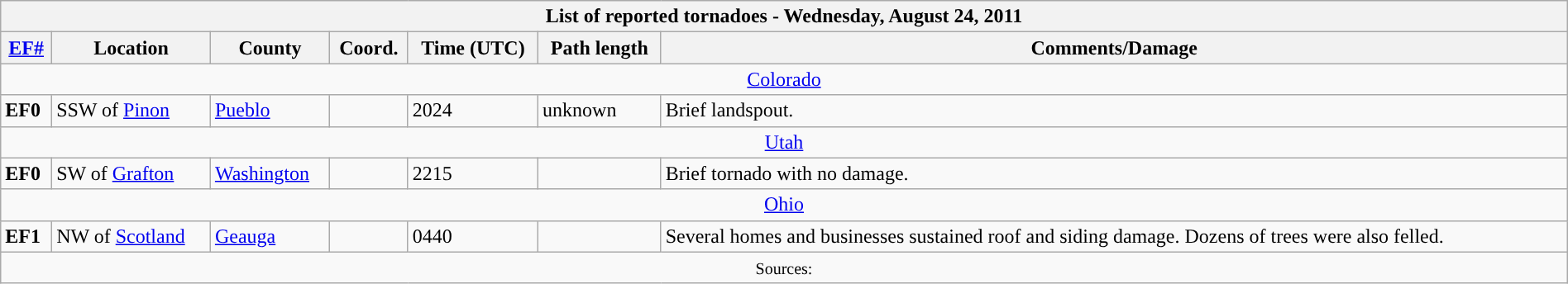<table class="wikitable collapsible" width="100%">
<tr>
<th colspan="7">List of reported tornadoes - Wednesday, August 24, 2011</th>
</tr>
<tr>
<th><a href='#'>EF#</a></th>
<th>Location</th>
<th>County</th>
<th>Coord.</th>
<th>Time (UTC)</th>
<th>Path length</th>
<th>Comments/Damage</th>
</tr>
<tr>
<td colspan="7" align=center><a href='#'>Colorado</a></td>
</tr>
<tr>
<td><strong>EF0</strong></td>
<td>SSW of <a href='#'>Pinon</a></td>
<td><a href='#'>Pueblo</a></td>
<td></td>
<td>2024</td>
<td>unknown</td>
<td>Brief landspout.</td>
</tr>
<tr>
<td colspan="7" align=center><a href='#'>Utah</a></td>
</tr>
<tr>
<td><strong>EF0</strong></td>
<td>SW of <a href='#'>Grafton</a></td>
<td><a href='#'>Washington</a></td>
<td></td>
<td>2215</td>
<td></td>
<td>Brief tornado with no damage.</td>
</tr>
<tr>
<td colspan="7" align=center><a href='#'>Ohio</a></td>
</tr>
<tr>
<td><strong>EF1</strong></td>
<td>NW of <a href='#'>Scotland</a></td>
<td><a href='#'>Geauga</a></td>
<td></td>
<td>0440</td>
<td></td>
<td>Several homes and businesses sustained roof and siding damage. Dozens of trees were also felled.</td>
</tr>
<tr>
<td colspan="7" align=center><small>Sources: </small></td>
</tr>
</table>
